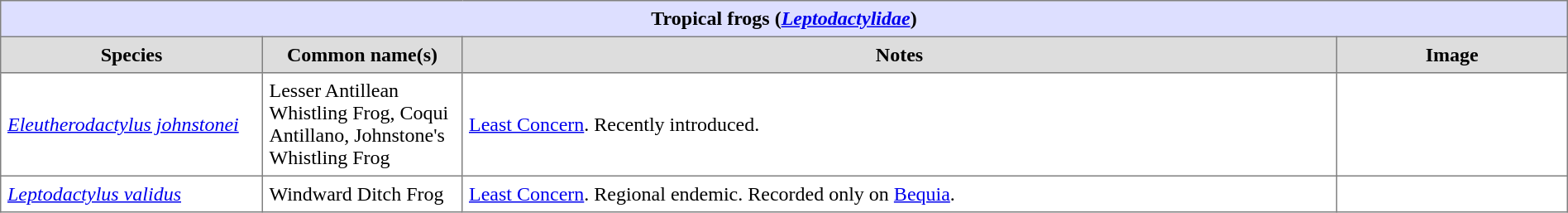<table border=1 style="border-collapse:collapse;" cellpadding=5 width=100%>
<tr>
<th colspan=4 bgcolor=#DDDFFF>Tropical frogs (<em><a href='#'>Leptodactylidae</a></em>)</th>
</tr>
<tr bgcolor=#DDDDDD align=center>
<th width=200px>Species</th>
<th width=150px>Common name(s)</th>
<th>Notes</th>
<th width=175px>Image</th>
</tr>
<tr>
<td><em><a href='#'>Eleutherodactylus johnstonei</a></em></td>
<td>Lesser Antillean Whistling Frog, Coqui Antillano, Johnstone's Whistling Frog</td>
<td><a href='#'>Least Concern</a>.  Recently introduced.</td>
<td></td>
</tr>
<tr>
<td><em><a href='#'>Leptodactylus validus</a></em></td>
<td>Windward Ditch Frog</td>
<td><a href='#'>Least Concern</a>.  Regional endemic.  Recorded only on <a href='#'>Bequia</a>.</td>
<td></td>
</tr>
</table>
